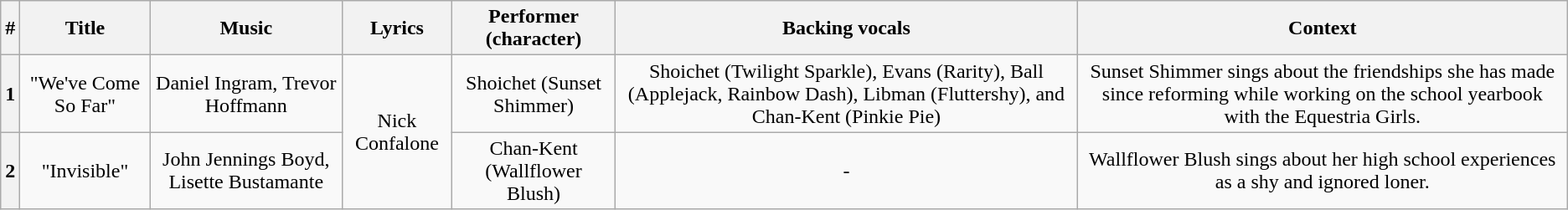<table class="wikitable sortable" style="text-align: center">
<tr>
<th>#</th>
<th><strong>Title</strong></th>
<th>Music</th>
<th>Lyrics</th>
<th><strong>Performer (character)</strong></th>
<th><strong>Backing vocals</strong></th>
<th>Context</th>
</tr>
<tr>
<th>1</th>
<td>"We've Come So Far"</td>
<td>Daniel Ingram, Trevor Hoffmann</td>
<td rowspan=2>Nick Confalone</td>
<td>Shoichet (Sunset Shimmer)</td>
<td>Shoichet (Twilight Sparkle), Evans (Rarity), Ball (Applejack, Rainbow Dash), Libman (Fluttershy), and Chan-Kent (Pinkie Pie)</td>
<td>Sunset Shimmer sings about the friendships she has made since reforming while working on the school yearbook with the Equestria Girls.</td>
</tr>
<tr>
<th>2</th>
<td>"Invisible"</td>
<td>John Jennings Boyd, Lisette Bustamante</td>
<td>Chan-Kent (Wallflower Blush)</td>
<td>-</td>
<td>Wallflower Blush sings about her high school experiences as a shy and ignored loner.</td>
</tr>
</table>
